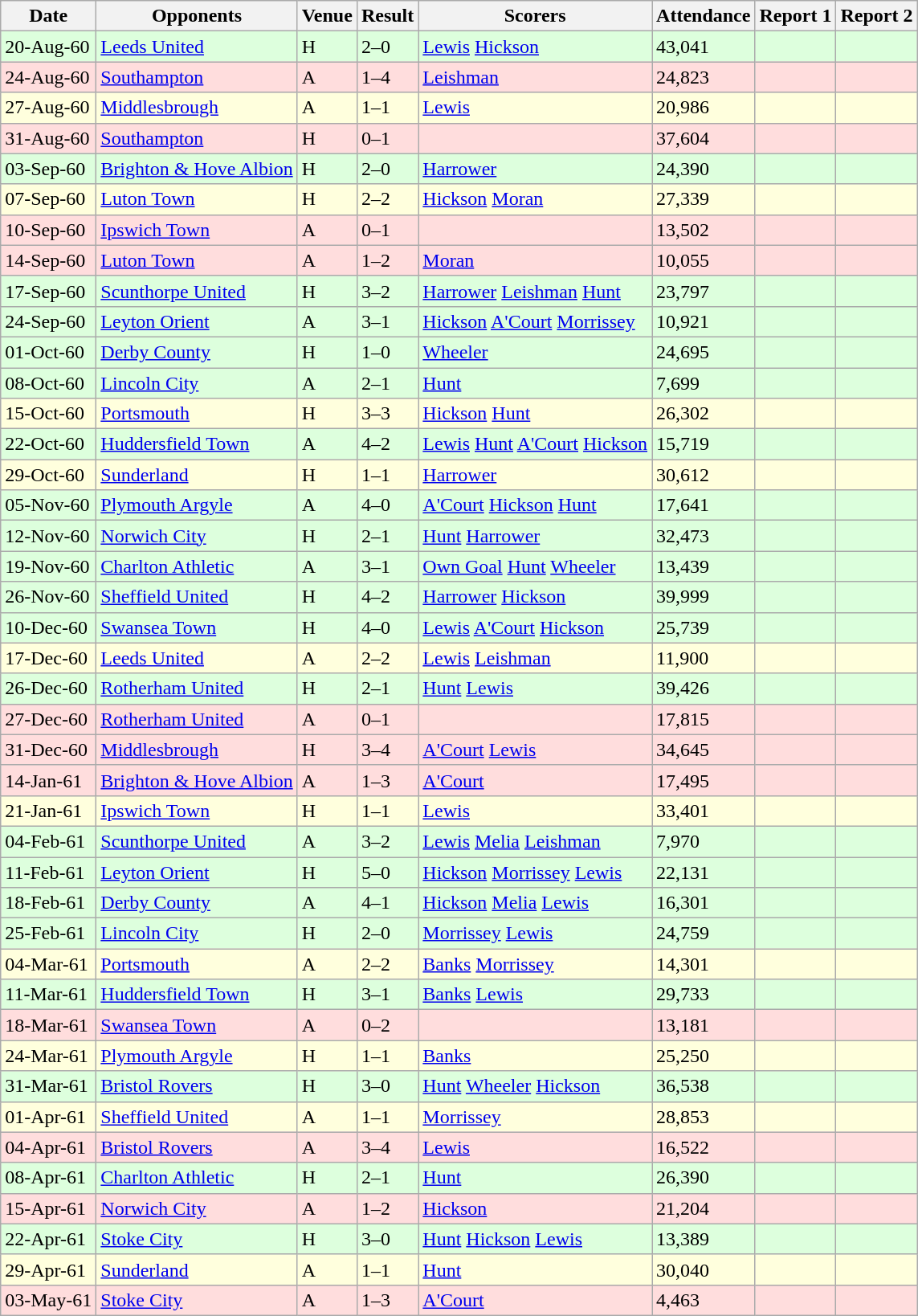<table class=wikitable>
<tr>
<th>Date</th>
<th>Opponents</th>
<th>Venue</th>
<th>Result</th>
<th>Scorers</th>
<th>Attendance</th>
<th>Report 1</th>
<th>Report 2</th>
</tr>
<tr style="background:#dfd;">
<td>20-Aug-60</td>
<td><a href='#'>Leeds United</a></td>
<td>H</td>
<td>2–0</td>
<td><a href='#'>Lewis</a>  <a href='#'>Hickson</a> </td>
<td>43,041</td>
<td></td>
<td></td>
</tr>
<tr style="background:#fdd;">
<td>24-Aug-60</td>
<td><a href='#'>Southampton</a></td>
<td>A</td>
<td>1–4</td>
<td><a href='#'>Leishman</a> </td>
<td>24,823</td>
<td></td>
<td></td>
</tr>
<tr style="background:#ffd;">
<td>27-Aug-60</td>
<td><a href='#'>Middlesbrough</a></td>
<td>A</td>
<td>1–1</td>
<td><a href='#'>Lewis</a> </td>
<td>20,986</td>
<td></td>
<td></td>
</tr>
<tr style="background:#fdd;">
<td>31-Aug-60</td>
<td><a href='#'>Southampton</a></td>
<td>H</td>
<td>0–1</td>
<td></td>
<td>37,604</td>
<td></td>
<td></td>
</tr>
<tr style="background:#dfd;">
<td>03-Sep-60</td>
<td><a href='#'>Brighton & Hove Albion</a></td>
<td>H</td>
<td>2–0</td>
<td><a href='#'>Harrower</a> </td>
<td>24,390</td>
<td></td>
<td></td>
</tr>
<tr style="background:#ffd;">
<td>07-Sep-60</td>
<td><a href='#'>Luton Town</a></td>
<td>H</td>
<td>2–2</td>
<td><a href='#'>Hickson</a>  <a href='#'>Moran</a> </td>
<td>27,339</td>
<td></td>
<td></td>
</tr>
<tr style="background:#fdd;">
<td>10-Sep-60</td>
<td><a href='#'>Ipswich Town</a></td>
<td>A</td>
<td>0–1</td>
<td></td>
<td>13,502</td>
<td></td>
<td></td>
</tr>
<tr style="background:#fdd;">
<td>14-Sep-60</td>
<td><a href='#'>Luton Town</a></td>
<td>A</td>
<td>1–2</td>
<td><a href='#'>Moran</a> </td>
<td>10,055</td>
<td></td>
<td></td>
</tr>
<tr style="background:#dfd;">
<td>17-Sep-60</td>
<td><a href='#'>Scunthorpe United</a></td>
<td>H</td>
<td>3–2</td>
<td><a href='#'>Harrower</a>  <a href='#'>Leishman</a>  <a href='#'>Hunt</a> </td>
<td>23,797</td>
<td></td>
<td></td>
</tr>
<tr style="background:#dfd;">
<td>24-Sep-60</td>
<td><a href='#'>Leyton Orient</a></td>
<td>A</td>
<td>3–1</td>
<td><a href='#'>Hickson</a>  <a href='#'>A'Court</a>  <a href='#'>Morrissey</a> </td>
<td>10,921</td>
<td></td>
<td></td>
</tr>
<tr style="background:#dfd;">
<td>01-Oct-60</td>
<td><a href='#'>Derby County</a></td>
<td>H</td>
<td>1–0</td>
<td><a href='#'>Wheeler</a> </td>
<td>24,695</td>
<td></td>
<td></td>
</tr>
<tr style="background:#dfd;">
<td>08-Oct-60</td>
<td><a href='#'>Lincoln City</a></td>
<td>A</td>
<td>2–1</td>
<td><a href='#'>Hunt</a> </td>
<td>7,699</td>
<td></td>
<td></td>
</tr>
<tr style="background:#ffd;">
<td>15-Oct-60</td>
<td><a href='#'>Portsmouth</a></td>
<td>H</td>
<td>3–3</td>
<td><a href='#'>Hickson</a>  <a href='#'>Hunt</a> </td>
<td>26,302</td>
<td></td>
<td></td>
</tr>
<tr style="background:#dfd;">
<td>22-Oct-60</td>
<td><a href='#'>Huddersfield Town</a></td>
<td>A</td>
<td>4–2</td>
<td><a href='#'>Lewis</a>  <a href='#'>Hunt</a>  <a href='#'>A'Court</a>  <a href='#'>Hickson</a> </td>
<td>15,719</td>
<td></td>
<td></td>
</tr>
<tr style="background:#ffd;">
<td>29-Oct-60</td>
<td><a href='#'>Sunderland</a></td>
<td>H</td>
<td>1–1</td>
<td><a href='#'>Harrower</a> </td>
<td>30,612</td>
<td></td>
<td></td>
</tr>
<tr style="background:#dfd;">
<td>05-Nov-60</td>
<td><a href='#'>Plymouth Argyle</a></td>
<td>A</td>
<td>4–0</td>
<td><a href='#'>A'Court</a>  <a href='#'>Hickson</a>  <a href='#'>Hunt</a> </td>
<td>17,641</td>
<td></td>
<td></td>
</tr>
<tr style="background:#dfd;">
<td>12-Nov-60</td>
<td><a href='#'>Norwich City</a></td>
<td>H</td>
<td>2–1</td>
<td><a href='#'>Hunt</a>  <a href='#'>Harrower</a> </td>
<td>32,473</td>
<td></td>
<td></td>
</tr>
<tr style="background:#dfd;">
<td>19-Nov-60</td>
<td><a href='#'>Charlton Athletic</a></td>
<td>A</td>
<td>3–1</td>
<td><a href='#'>Own Goal</a>  <a href='#'>Hunt</a>  <a href='#'>Wheeler</a> </td>
<td>13,439</td>
<td></td>
<td></td>
</tr>
<tr style="background:#dfd;">
<td>26-Nov-60</td>
<td><a href='#'>Sheffield United</a></td>
<td>H</td>
<td>4–2</td>
<td><a href='#'>Harrower</a>  <a href='#'>Hickson</a> </td>
<td>39,999</td>
<td></td>
<td></td>
</tr>
<tr style="background:#dfd;">
<td>10-Dec-60</td>
<td><a href='#'>Swansea Town</a></td>
<td>H</td>
<td>4–0</td>
<td><a href='#'>Lewis</a>  <a href='#'>A'Court</a>  <a href='#'>Hickson</a> </td>
<td>25,739</td>
<td></td>
<td></td>
</tr>
<tr style="background:#ffd;">
<td>17-Dec-60</td>
<td><a href='#'>Leeds United</a></td>
<td>A</td>
<td>2–2</td>
<td><a href='#'>Lewis</a>  <a href='#'>Leishman</a> </td>
<td>11,900</td>
<td></td>
<td></td>
</tr>
<tr style="background:#dfd;">
<td>26-Dec-60</td>
<td><a href='#'>Rotherham United</a></td>
<td>H</td>
<td>2–1</td>
<td><a href='#'>Hunt</a>  <a href='#'>Lewis</a> </td>
<td>39,426</td>
<td></td>
<td></td>
</tr>
<tr style="background:#fdd;">
<td>27-Dec-60</td>
<td><a href='#'>Rotherham United</a></td>
<td>A</td>
<td>0–1</td>
<td></td>
<td>17,815</td>
<td></td>
<td></td>
</tr>
<tr style="background:#fdd;">
<td>31-Dec-60</td>
<td><a href='#'>Middlesbrough</a></td>
<td>H</td>
<td>3–4</td>
<td><a href='#'>A'Court</a>  <a href='#'>Lewis</a> </td>
<td>34,645</td>
<td></td>
<td></td>
</tr>
<tr style="background:#fdd;">
<td>14-Jan-61</td>
<td><a href='#'>Brighton & Hove Albion</a></td>
<td>A</td>
<td>1–3</td>
<td><a href='#'>A'Court</a> </td>
<td>17,495</td>
<td></td>
<td></td>
</tr>
<tr style="background:#ffd;">
<td>21-Jan-61</td>
<td><a href='#'>Ipswich Town</a></td>
<td>H</td>
<td>1–1</td>
<td><a href='#'>Lewis</a> </td>
<td>33,401</td>
<td></td>
<td></td>
</tr>
<tr style="background:#dfd;">
<td>04-Feb-61</td>
<td><a href='#'>Scunthorpe United</a></td>
<td>A</td>
<td>3–2</td>
<td><a href='#'>Lewis</a>  <a href='#'>Melia</a>  <a href='#'>Leishman</a> </td>
<td>7,970</td>
<td></td>
<td></td>
</tr>
<tr style="background:#dfd;">
<td>11-Feb-61</td>
<td><a href='#'>Leyton Orient</a></td>
<td>H</td>
<td>5–0</td>
<td><a href='#'>Hickson</a>  <a href='#'>Morrissey</a>  <a href='#'>Lewis</a> </td>
<td>22,131</td>
<td></td>
<td></td>
</tr>
<tr style="background:#dfd;">
<td>18-Feb-61</td>
<td><a href='#'>Derby County</a></td>
<td>A</td>
<td>4–1</td>
<td><a href='#'>Hickson</a>  <a href='#'>Melia</a>  <a href='#'>Lewis</a> </td>
<td>16,301</td>
<td></td>
<td></td>
</tr>
<tr style="background:#dfd;">
<td>25-Feb-61</td>
<td><a href='#'>Lincoln City</a></td>
<td>H</td>
<td>2–0</td>
<td><a href='#'>Morrissey</a>  <a href='#'>Lewis</a> </td>
<td>24,759</td>
<td></td>
<td></td>
</tr>
<tr style="background:#ffd;">
<td>04-Mar-61</td>
<td><a href='#'>Portsmouth</a></td>
<td>A</td>
<td>2–2</td>
<td><a href='#'>Banks</a>  <a href='#'>Morrissey</a> </td>
<td>14,301</td>
<td></td>
<td></td>
</tr>
<tr style="background:#dfd;">
<td>11-Mar-61</td>
<td><a href='#'>Huddersfield Town</a></td>
<td>H</td>
<td>3–1</td>
<td><a href='#'>Banks</a>  <a href='#'>Lewis</a> </td>
<td>29,733</td>
<td></td>
<td></td>
</tr>
<tr style="background:#fdd;">
<td>18-Mar-61</td>
<td><a href='#'>Swansea Town</a></td>
<td>A</td>
<td>0–2</td>
<td></td>
<td>13,181</td>
<td></td>
<td></td>
</tr>
<tr style="background:#ffd;">
<td>24-Mar-61</td>
<td><a href='#'>Plymouth Argyle</a></td>
<td>H</td>
<td>1–1</td>
<td><a href='#'>Banks</a> </td>
<td>25,250</td>
<td></td>
<td></td>
</tr>
<tr style="background:#dfd;">
<td>31-Mar-61</td>
<td><a href='#'>Bristol Rovers</a></td>
<td>H</td>
<td>3–0</td>
<td><a href='#'>Hunt</a>  <a href='#'>Wheeler</a>  <a href='#'>Hickson</a> </td>
<td>36,538</td>
<td></td>
<td></td>
</tr>
<tr style="background:#ffd;">
<td>01-Apr-61</td>
<td><a href='#'>Sheffield United</a></td>
<td>A</td>
<td>1–1</td>
<td><a href='#'>Morrissey</a> </td>
<td>28,853</td>
<td></td>
<td></td>
</tr>
<tr style="background:#fdd;">
<td>04-Apr-61</td>
<td><a href='#'>Bristol Rovers</a></td>
<td>A</td>
<td>3–4</td>
<td><a href='#'>Lewis</a> </td>
<td>16,522</td>
<td></td>
<td></td>
</tr>
<tr style="background:#dfd;">
<td>08-Apr-61</td>
<td><a href='#'>Charlton Athletic</a></td>
<td>H</td>
<td>2–1</td>
<td><a href='#'>Hunt</a> </td>
<td>26,390</td>
<td></td>
<td></td>
</tr>
<tr style="background:#fdd;">
<td>15-Apr-61</td>
<td><a href='#'>Norwich City</a></td>
<td>A</td>
<td>1–2</td>
<td><a href='#'>Hickson</a> </td>
<td>21,204</td>
<td></td>
<td></td>
</tr>
<tr style="background:#dfd;">
<td>22-Apr-61</td>
<td><a href='#'>Stoke City</a></td>
<td>H</td>
<td>3–0</td>
<td><a href='#'>Hunt</a>  <a href='#'>Hickson</a>  <a href='#'>Lewis</a> </td>
<td>13,389</td>
<td></td>
<td></td>
</tr>
<tr style="background:#ffd;">
<td>29-Apr-61</td>
<td><a href='#'>Sunderland</a></td>
<td>A</td>
<td>1–1</td>
<td><a href='#'>Hunt</a> </td>
<td>30,040</td>
<td></td>
<td></td>
</tr>
<tr style="background:#fdd;">
<td>03-May-61</td>
<td><a href='#'>Stoke City</a></td>
<td>A</td>
<td>1–3</td>
<td><a href='#'>A'Court</a> </td>
<td>4,463</td>
<td></td>
<td></td>
</tr>
</table>
